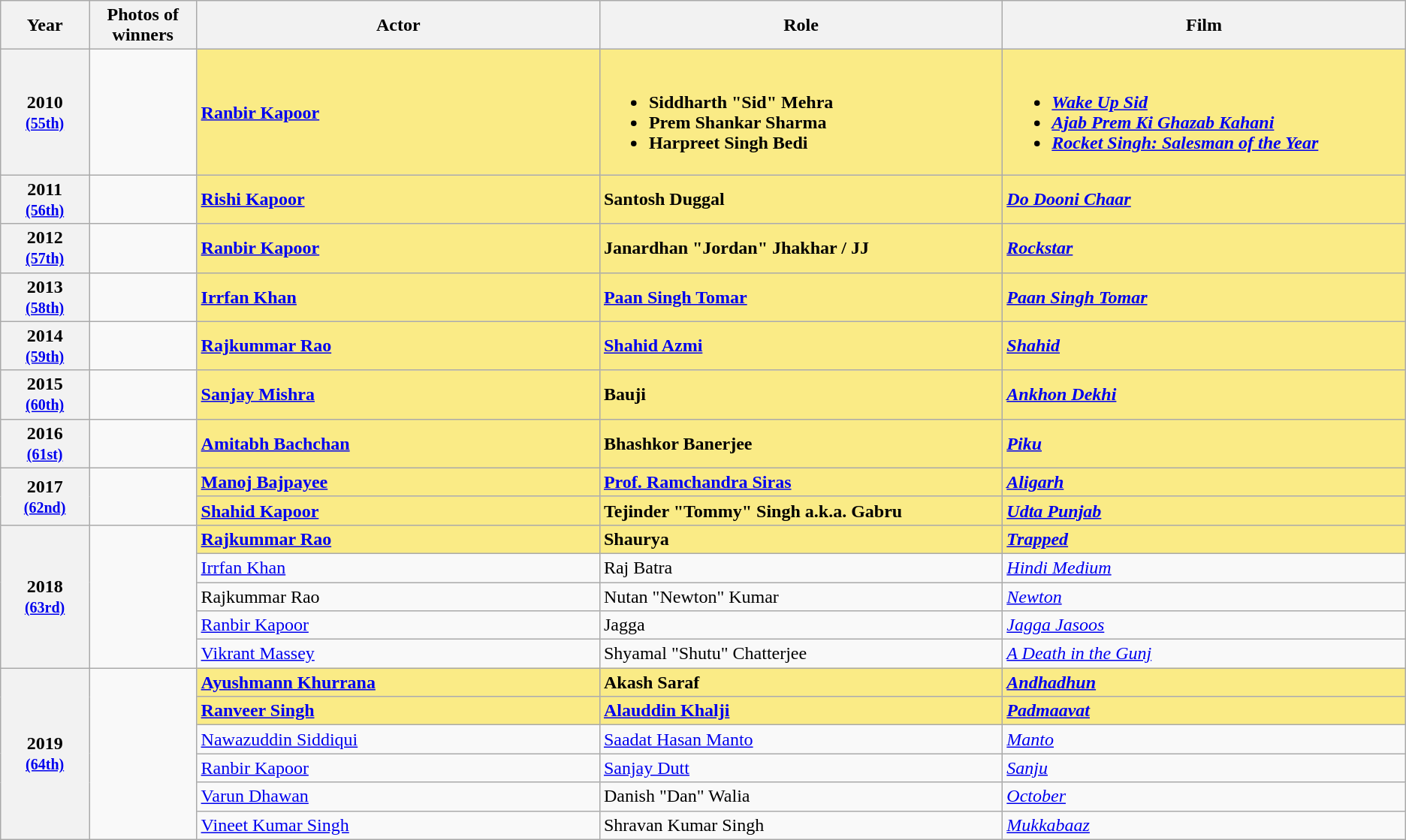<table class="wikitable sortable" style="text-align:left;">
<tr>
<th scope="col" style="width:3%; text-align:center;">Year</th>
<th scope="col" style="width:3%;text-align:center;">Photos of winners</th>
<th scope="col" style="width:15%;text-align:center;">Actor</th>
<th scope="col" style="width:15%;text-align:center;">Role</th>
<th scope="col" style="width:15%;text-align:center;">Film</th>
</tr>
<tr>
<th scope="row" style="text-align:center">2010 <br><small><a href='#'>(55th)</a> </small></th>
<td rowspan=1 style="text-align:center"></td>
<td style="background:#FAEB86;"><strong><a href='#'>Ranbir Kapoor</a></strong> </td>
<td style="background:#FAEB86;"><br><ul><li><strong>Siddharth "Sid" Mehra</strong></li><li><strong>Prem Shankar Sharma</strong></li><li><strong>Harpreet Singh Bedi</strong></li></ul></td>
<td style="background:#FAEB86;"><br><ul><li><strong><em><a href='#'>Wake Up Sid</a></em></strong></li><li><strong><em><a href='#'>Ajab Prem Ki Ghazab Kahani</a></em></strong></li><li><strong><em><a href='#'>Rocket Singh: Salesman of the Year</a></em></strong></li></ul></td>
</tr>
<tr>
<th scope="row" style="text-align:center">2011 <br><small><a href='#'>(56th)</a> </small></th>
<td rowspan=1 style="text-align:center"></td>
<td style="background:#FAEB86;"><strong><a href='#'>Rishi Kapoor</a></strong> </td>
<td style="background:#FAEB86;"><strong>Santosh Duggal</strong></td>
<td style="background:#FAEB86;"><strong><em><a href='#'>Do Dooni Chaar</a></em></strong></td>
</tr>
<tr>
<th scope="row" style="text-align:center">2012 <br><small><a href='#'>(57th)</a> </small></th>
<td rowspan=1 style="text-align:center"></td>
<td style="background:#FAEB86;"><strong><a href='#'>Ranbir Kapoor</a></strong> </td>
<td style="background:#FAEB86;"><strong>Janardhan "Jordan" Jhakhar / JJ</strong></td>
<td style="background:#FAEB86;"><strong><em><a href='#'>Rockstar</a></em></strong></td>
</tr>
<tr>
<th scope="row" style="text-align:center">2013 <br><small><a href='#'>(58th)</a> </small></th>
<td rowspan=1 style="text-align:center"></td>
<td style="background:#FAEB86;"><strong><a href='#'>Irrfan Khan</a></strong> </td>
<td style="background:#FAEB86;"><strong><a href='#'>Paan Singh Tomar</a></strong></td>
<td style="background:#FAEB86;"><strong><em><a href='#'>Paan Singh Tomar</a></em></strong></td>
</tr>
<tr>
<th scope="row" style="text-align:center">2014 <br><small><a href='#'>(59th)</a> </small></th>
<td rowspan=1 style="text-align:center"></td>
<td style="background:#FAEB86;"><strong><a href='#'>Rajkummar Rao</a></strong> </td>
<td style="background:#FAEB86;"><strong><a href='#'>Shahid Azmi</a></strong></td>
<td style="background:#FAEB86;"><strong><em><a href='#'>Shahid</a></em></strong></td>
</tr>
<tr>
<th scope="row" style="text-align:center">2015 <br><small><a href='#'>(60th)</a> </small></th>
<td rowspan=1 style="text-align:center"></td>
<td style="background:#FAEB86;"><strong><a href='#'>Sanjay Mishra</a></strong> </td>
<td style="background:#FAEB86;"><strong>Bauji</strong></td>
<td style="background:#FAEB86;"><strong><em><a href='#'>Ankhon Dekhi</a></em></strong></td>
</tr>
<tr>
<th scope="row" style="text-align:center">2016 <br><small><a href='#'>(61st)</a> </small></th>
<td rowspan=1 style="text-align:center"></td>
<td style="background:#FAEB86;"><strong><a href='#'>Amitabh Bachchan</a></strong> </td>
<td style="background:#FAEB86;"><strong>Bhashkor Banerjee</strong></td>
<td style="background:#FAEB86;"><strong><em><a href='#'>Piku</a></em></strong></td>
</tr>
<tr>
<th scope="row" rowspan=2 style="text-align:center">2017 <br><small><a href='#'>(62nd)</a> </small></th>
<td rowspan=2 style="text-align:center"> <br></td>
<td style="background:#FAEB86;"><strong><a href='#'>Manoj Bajpayee</a></strong> </td>
<td style="background:#FAEB86;"><strong><a href='#'>Prof. Ramchandra Siras</a></strong></td>
<td style="background:#FAEB86;"><strong><em><a href='#'>Aligarh</a></em></strong></td>
</tr>
<tr>
<td style="background:#FAEB86;"><strong><a href='#'>Shahid Kapoor</a></strong> </td>
<td style="background:#FAEB86;"><strong>Tejinder "Tommy" Singh a.k.a. Gabru</strong></td>
<td style="background:#FAEB86;"><strong><em><a href='#'>Udta Punjab</a></em></strong></td>
</tr>
<tr>
<th scope="row" rowspan=5 style="text-align:center">2018 <br><small><a href='#'>(63rd)</a> </small></th>
<td rowspan=5 style="text-align:center"></td>
<td style="background:#FAEB86;"><strong><a href='#'>Rajkummar Rao</a></strong> </td>
<td style="background:#FAEB86;"><strong>Shaurya</strong></td>
<td style="background:#FAEB86;"><strong><em><a href='#'>Trapped</a></em></strong></td>
</tr>
<tr>
<td><a href='#'>Irrfan Khan</a></td>
<td>Raj Batra</td>
<td><em><a href='#'>Hindi Medium</a></em></td>
</tr>
<tr>
<td>Rajkummar Rao</td>
<td>Nutan "Newton" Kumar</td>
<td><em><a href='#'>Newton</a></em></td>
</tr>
<tr>
<td><a href='#'>Ranbir Kapoor</a></td>
<td>Jagga</td>
<td><em><a href='#'>Jagga Jasoos</a></em></td>
</tr>
<tr>
<td><a href='#'>Vikrant Massey</a></td>
<td>Shyamal "Shutu" Chatterjee</td>
<td><em><a href='#'>A Death in the Gunj</a></em></td>
</tr>
<tr>
<th scope="row" rowspan=6 style="text-align:center">2019 <br><small><a href='#'>(64th)</a> </small></th>
<td rowspan=6 style="text-align:center"> <br></td>
<td style="background:#FAEB86;"><strong><a href='#'>Ayushmann Khurrana</a></strong> </td>
<td style="background:#FAEB86;"><strong>Akash Saraf</strong></td>
<td style="background:#FAEB86;"><strong><em><a href='#'>Andhadhun</a></em></strong></td>
</tr>
<tr>
<td style="background:#FAEB86;"><strong><a href='#'>Ranveer Singh</a></strong> </td>
<td style="background:#FAEB86;"><strong><a href='#'>Alauddin Khalji</a></strong></td>
<td style="background:#FAEB86;"><strong><em><a href='#'>Padmaavat</a></em></strong></td>
</tr>
<tr>
<td><a href='#'>Nawazuddin Siddiqui</a></td>
<td><a href='#'>Saadat Hasan Manto</a></td>
<td><em><a href='#'>Manto</a></em></td>
</tr>
<tr>
<td><a href='#'>Ranbir Kapoor</a></td>
<td><a href='#'>Sanjay Dutt</a></td>
<td><em><a href='#'>Sanju</a></em></td>
</tr>
<tr>
<td><a href='#'>Varun Dhawan</a></td>
<td>Danish "Dan" Walia</td>
<td><em><a href='#'>October</a></em></td>
</tr>
<tr>
<td><a href='#'>Vineet Kumar Singh</a></td>
<td>Shravan Kumar Singh</td>
<td><em><a href='#'>Mukkabaaz</a></em></td>
</tr>
</table>
